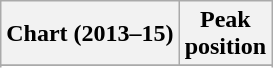<table class="wikitable sortable">
<tr>
<th>Chart (2013–15)</th>
<th>Peak<br>position</th>
</tr>
<tr>
</tr>
<tr>
</tr>
<tr>
</tr>
<tr>
</tr>
</table>
